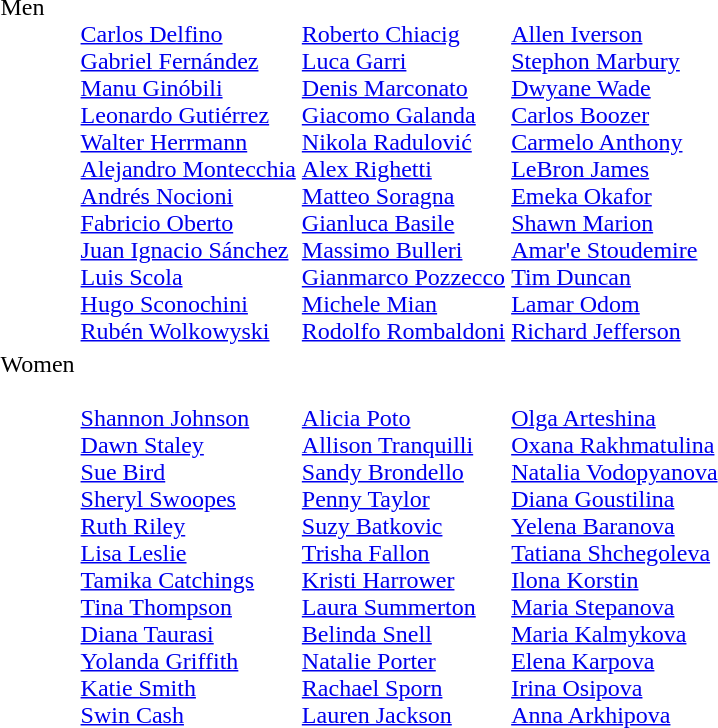<table>
<tr valign="top">
<td>Men <br></td>
<td><br><a href='#'>Carlos Delfino</a><br>
<a href='#'>Gabriel Fernández</a><br>
<a href='#'>Manu Ginóbili</a><br>
<a href='#'>Leonardo Gutiérrez</a><br>
<a href='#'>Walter Herrmann</a><br>
<a href='#'>Alejandro Montecchia</a><br>
<a href='#'>Andrés Nocioni</a><br>
<a href='#'>Fabricio Oberto</a><br>
<a href='#'>Juan Ignacio Sánchez</a><br>
<a href='#'>Luis Scola</a><br>
<a href='#'>Hugo Sconochini</a><br>
<a href='#'>Rubén Wolkowyski</a><br></td>
<td><br><a href='#'>Roberto Chiacig</a><br>
<a href='#'>Luca Garri</a><br>
<a href='#'>Denis Marconato</a><br>
<a href='#'>Giacomo Galanda</a><br>
<a href='#'>Nikola Radulović</a><br>
<a href='#'>Alex Righetti</a><br>
<a href='#'>Matteo Soragna</a><br>
<a href='#'>Gianluca Basile</a><br>
<a href='#'>Massimo Bulleri</a><br>
<a href='#'>Gianmarco Pozzecco</a><br>
<a href='#'>Michele Mian</a><br>
<a href='#'>Rodolfo Rombaldoni</a><br></td>
<td><br><a href='#'>Allen Iverson</a><br>
<a href='#'>Stephon Marbury</a><br>
<a href='#'>Dwyane Wade</a><br>
<a href='#'>Carlos Boozer</a><br>
<a href='#'>Carmelo Anthony</a><br>
<a href='#'>LeBron James</a><br>
<a href='#'>Emeka Okafor</a><br>
<a href='#'>Shawn Marion</a><br>
<a href='#'>Amar'e Stoudemire</a><br>
<a href='#'>Tim Duncan</a><br>
<a href='#'>Lamar Odom</a><br>
<a href='#'>Richard Jefferson</a><br></td>
</tr>
<tr valign="top">
<td>Women <br></td>
<td><br><br><a href='#'>Shannon Johnson</a><br>
<a href='#'>Dawn Staley</a><br>
<a href='#'>Sue Bird</a><br>
<a href='#'>Sheryl Swoopes</a><br>
<a href='#'>Ruth Riley</a><br>
<a href='#'>Lisa Leslie</a><br>
<a href='#'>Tamika Catchings</a><br>
<a href='#'>Tina Thompson</a><br>
<a href='#'>Diana Taurasi</a><br>
<a href='#'>Yolanda Griffith</a><br>
<a href='#'>Katie Smith</a><br>
<a href='#'>Swin Cash</a><br></td>
<td><br><br><a href='#'>Alicia Poto</a><br>
<a href='#'>Allison Tranquilli</a><br>
<a href='#'>Sandy Brondello</a><br>
<a href='#'>Penny Taylor</a><br>
<a href='#'>Suzy Batkovic</a><br>
<a href='#'>Trisha Fallon</a><br>
<a href='#'>Kristi Harrower</a><br>
<a href='#'>Laura Summerton</a><br>
<a href='#'>Belinda Snell</a><br>
<a href='#'>Natalie Porter</a><br>
<a href='#'>Rachael Sporn</a><br>
<a href='#'>Lauren Jackson</a><br></td>
<td><br><br><a href='#'>Olga Arteshina</a><br>
<a href='#'>Oxana Rakhmatulina</a><br>
<a href='#'>Natalia Vodopyanova</a><br>
<a href='#'>Diana Goustilina</a><br>
<a href='#'>Yelena Baranova</a><br>
<a href='#'>Tatiana Shchegoleva</a><br>
<a href='#'>Ilona Korstin</a><br>
<a href='#'>Maria Stepanova</a><br>
<a href='#'>Maria Kalmykova</a><br>
<a href='#'>Elena Karpova</a><br>
<a href='#'>Irina Osipova</a><br>
<a href='#'>Anna Arkhipova</a><br></td>
</tr>
</table>
